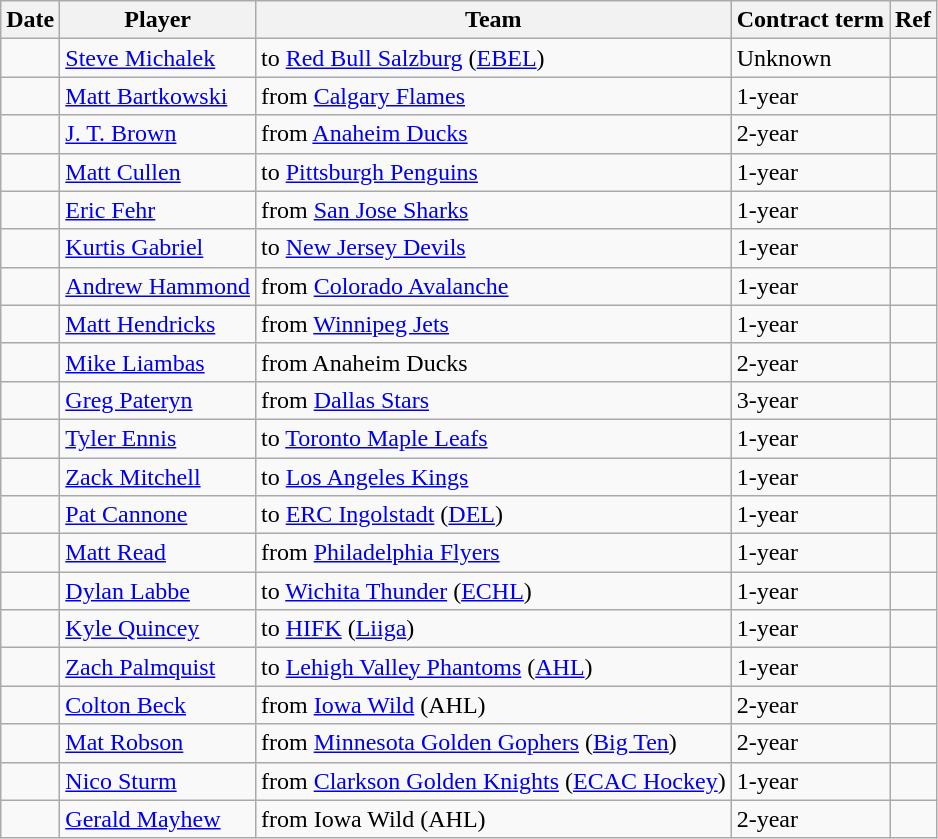<table class="wikitable">
<tr>
<th>Date</th>
<th>Player</th>
<th>Team</th>
<th>Contract term</th>
<th>Ref</th>
</tr>
<tr>
<td></td>
<td><a href='#'>Steve Michalek</a></td>
<td>to <a href='#'>Red Bull Salzburg</a> (<a href='#'>EBEL</a>)</td>
<td>Unknown</td>
<td></td>
</tr>
<tr>
<td></td>
<td><a href='#'>Matt Bartkowski</a></td>
<td>from <a href='#'>Calgary Flames</a></td>
<td>1-year</td>
<td></td>
</tr>
<tr>
<td></td>
<td><a href='#'>J. T. Brown</a></td>
<td>from <a href='#'>Anaheim Ducks</a></td>
<td>2-year</td>
<td></td>
</tr>
<tr>
<td></td>
<td><a href='#'>Matt Cullen</a></td>
<td>to <a href='#'>Pittsburgh Penguins</a></td>
<td>1-year</td>
<td></td>
</tr>
<tr>
<td></td>
<td><a href='#'>Eric Fehr</a></td>
<td>from <a href='#'>San Jose Sharks</a></td>
<td>1-year</td>
<td></td>
</tr>
<tr>
<td></td>
<td><a href='#'>Kurtis Gabriel</a></td>
<td>to <a href='#'>New Jersey Devils</a></td>
<td>1-year</td>
<td></td>
</tr>
<tr>
<td></td>
<td><a href='#'>Andrew Hammond</a></td>
<td>from <a href='#'>Colorado Avalanche</a></td>
<td>1-year</td>
<td></td>
</tr>
<tr>
<td></td>
<td><a href='#'>Matt Hendricks</a></td>
<td>from <a href='#'>Winnipeg Jets</a></td>
<td>1-year</td>
<td></td>
</tr>
<tr>
<td></td>
<td><a href='#'>Mike Liambas</a></td>
<td>from Anaheim Ducks</td>
<td>2-year</td>
<td></td>
</tr>
<tr>
<td></td>
<td><a href='#'>Greg Pateryn</a></td>
<td>from <a href='#'>Dallas Stars</a></td>
<td>3-year</td>
<td></td>
</tr>
<tr>
<td></td>
<td><a href='#'>Tyler Ennis</a></td>
<td>to <a href='#'>Toronto Maple Leafs</a></td>
<td>1-year</td>
<td></td>
</tr>
<tr>
<td></td>
<td><a href='#'>Zack Mitchell</a></td>
<td>to <a href='#'>Los Angeles Kings</a></td>
<td>1-year</td>
<td></td>
</tr>
<tr>
<td></td>
<td><a href='#'>Pat Cannone</a></td>
<td>to <a href='#'>ERC Ingolstadt</a> (<a href='#'>DEL</a>)</td>
<td>1-year</td>
<td></td>
</tr>
<tr>
<td></td>
<td><a href='#'>Matt Read</a></td>
<td>from <a href='#'>Philadelphia Flyers</a></td>
<td>1-year</td>
<td></td>
</tr>
<tr>
<td></td>
<td><a href='#'>Dylan Labbe</a></td>
<td>to <a href='#'>Wichita Thunder</a> (<a href='#'>ECHL</a>)</td>
<td>1-year</td>
<td></td>
</tr>
<tr>
<td></td>
<td><a href='#'>Kyle Quincey</a></td>
<td>to <a href='#'>HIFK</a> (<a href='#'>Liiga</a>)</td>
<td>1-year</td>
<td></td>
</tr>
<tr>
<td></td>
<td><a href='#'>Zach Palmquist</a></td>
<td>to <a href='#'>Lehigh Valley Phantoms</a> (<a href='#'>AHL</a>)</td>
<td>1-year</td>
<td></td>
</tr>
<tr>
<td></td>
<td><a href='#'>Colton Beck</a></td>
<td>from <a href='#'>Iowa Wild</a> (AHL)</td>
<td>2-year</td>
<td></td>
</tr>
<tr>
<td></td>
<td><a href='#'>Mat Robson</a></td>
<td>from <a href='#'>Minnesota Golden Gophers</a> (<a href='#'>Big Ten</a>)</td>
<td>2-year</td>
<td></td>
</tr>
<tr>
<td></td>
<td><a href='#'>Nico Sturm</a></td>
<td>from <a href='#'>Clarkson Golden Knights</a> (<a href='#'>ECAC Hockey</a>)</td>
<td>1-year</td>
<td></td>
</tr>
<tr>
<td></td>
<td><a href='#'>Gerald Mayhew</a></td>
<td>from Iowa Wild (AHL)</td>
<td>2-year</td>
<td></td>
</tr>
</table>
